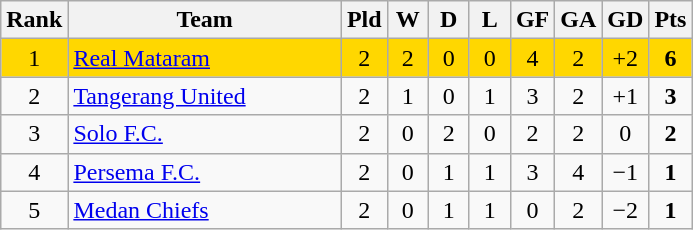<table class="wikitable" style="text-align: center;">
<tr>
<th width=30>Rank</th>
<th width=175>Team</th>
<th width=20>Pld</th>
<th width=20>W</th>
<th width=20>D</th>
<th width=20>L</th>
<th width=20>GF</th>
<th width=20>GA</th>
<th width=20>GD</th>
<th width=20>Pts</th>
</tr>
<tr bgcolor="gold">
<td>1</td>
<td style="text-align:left;"><a href='#'>Real Mataram</a></td>
<td>2</td>
<td>2</td>
<td>0</td>
<td>0</td>
<td>4</td>
<td>2</td>
<td>+2</td>
<td><strong>6</strong></td>
</tr>
<tr>
<td>2</td>
<td style="text-align:left;"><a href='#'>Tangerang United</a></td>
<td>2</td>
<td>1</td>
<td>0</td>
<td>1</td>
<td>3</td>
<td>2</td>
<td>+1</td>
<td><strong>3</strong></td>
</tr>
<tr>
<td>3</td>
<td style="text-align:left;"><a href='#'>Solo F.C.</a></td>
<td>2</td>
<td>0</td>
<td>2</td>
<td>0</td>
<td>2</td>
<td>2</td>
<td>0</td>
<td><strong>2</strong></td>
</tr>
<tr>
<td>4</td>
<td style="text-align:left;"><a href='#'>Persema F.C.</a></td>
<td>2</td>
<td>0</td>
<td>1</td>
<td>1</td>
<td>3</td>
<td>4</td>
<td>−1</td>
<td><strong>1</strong></td>
</tr>
<tr>
<td>5</td>
<td style="text-align:left;"><a href='#'>Medan Chiefs</a></td>
<td>2</td>
<td>0</td>
<td>1</td>
<td>1</td>
<td>0</td>
<td>2</td>
<td>−2</td>
<td><strong>1</strong></td>
</tr>
</table>
